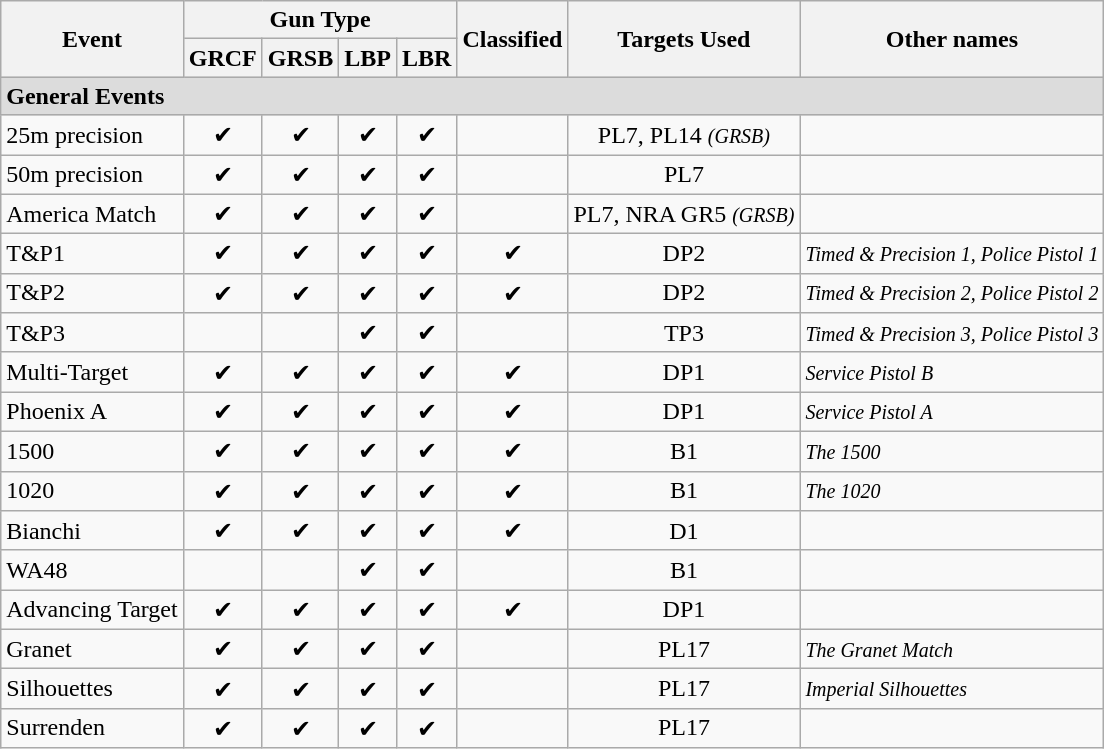<table class="wikitable" style="text-align: center">
<tr>
<th rowspan="2">Event</th>
<th colspan="4">Gun Type</th>
<th rowspan="2">Classified</th>
<th rowspan="2">Targets Used</th>
<th rowspan="2">Other names</th>
</tr>
<tr>
<th>GRCF</th>
<th>GRSB</th>
<th>LBP</th>
<th>LBR</th>
</tr>
<tr>
<td colspan="8" align="left" style="background: #dcdcdc"><strong>General Events</strong></td>
</tr>
<tr>
<td align="left">25m precision</td>
<td>✔</td>
<td>✔</td>
<td>✔</td>
<td>✔</td>
<td></td>
<td>PL7, PL14 <em><small>(GRSB)</small></em></td>
<td align="left"></td>
</tr>
<tr>
<td align="left">50m precision</td>
<td>✔</td>
<td>✔</td>
<td>✔</td>
<td>✔</td>
<td></td>
<td>PL7</td>
<td></td>
</tr>
<tr>
<td align="left">America Match</td>
<td>✔</td>
<td>✔</td>
<td>✔</td>
<td>✔</td>
<td></td>
<td>PL7, NRA GR5 <small><em>(GRSB)</em></small></td>
<td></td>
</tr>
<tr>
<td align="left">T&P1</td>
<td>✔</td>
<td>✔</td>
<td>✔</td>
<td>✔</td>
<td>✔</td>
<td>DP2</td>
<td align="left"><em><small>Timed & Precision 1, Police Pistol 1</small></em></td>
</tr>
<tr>
<td align="left">T&P2</td>
<td>✔</td>
<td>✔</td>
<td>✔</td>
<td>✔</td>
<td>✔</td>
<td>DP2</td>
<td align="left"><em><small>Timed & Precision 2, Police Pistol 2</small></em></td>
</tr>
<tr>
<td align="left">T&P3</td>
<td></td>
<td></td>
<td>✔</td>
<td>✔</td>
<td></td>
<td>TP3</td>
<td align="left"><em><small>Timed & Precision 3, Police Pistol 3</small></em></td>
</tr>
<tr>
<td align="left">Multi-Target</td>
<td>✔</td>
<td>✔</td>
<td>✔</td>
<td>✔</td>
<td>✔</td>
<td>DP1</td>
<td align="left"><small><em>Service Pistol B</em></small></td>
</tr>
<tr>
<td align="left">Phoenix A</td>
<td>✔</td>
<td>✔</td>
<td>✔</td>
<td>✔</td>
<td>✔</td>
<td>DP1</td>
<td align="left"><small><em>Service Pistol A</em></small></td>
</tr>
<tr>
<td align="left">1500</td>
<td>✔</td>
<td>✔</td>
<td>✔</td>
<td>✔</td>
<td>✔</td>
<td>B1</td>
<td align="left"><small><em>The 1500</em></small></td>
</tr>
<tr>
<td align="left">1020</td>
<td>✔</td>
<td>✔</td>
<td>✔</td>
<td>✔</td>
<td>✔</td>
<td>B1</td>
<td align="left"><small><em>The 1020</em></small></td>
</tr>
<tr>
<td align="left">Bianchi</td>
<td>✔</td>
<td>✔</td>
<td>✔</td>
<td>✔</td>
<td>✔</td>
<td>D1</td>
<td></td>
</tr>
<tr>
<td align="left">WA48</td>
<td></td>
<td></td>
<td>✔</td>
<td>✔</td>
<td></td>
<td>B1</td>
<td></td>
</tr>
<tr>
<td align="left">Advancing Target</td>
<td>✔</td>
<td>✔</td>
<td>✔</td>
<td>✔</td>
<td>✔</td>
<td>DP1</td>
<td></td>
</tr>
<tr>
<td align="left">Granet</td>
<td>✔</td>
<td>✔</td>
<td>✔</td>
<td>✔</td>
<td></td>
<td>PL17</td>
<td align="left"><small><em>The Granet Match</em></small></td>
</tr>
<tr>
<td align="left">Silhouettes</td>
<td>✔</td>
<td>✔</td>
<td>✔</td>
<td>✔</td>
<td></td>
<td>PL17</td>
<td align="left"><small><em>Imperial Silhouettes</em></small></td>
</tr>
<tr>
<td align="left">Surrenden</td>
<td>✔</td>
<td>✔</td>
<td>✔</td>
<td>✔</td>
<td></td>
<td>PL17</td>
<td></td>
</tr>
</table>
